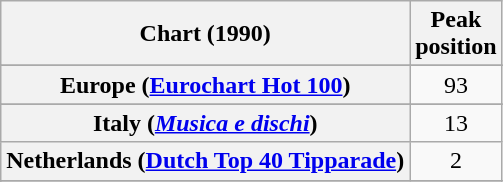<table class="wikitable sortable plainrowheaders" style="text-align:center">
<tr>
<th>Chart (1990)</th>
<th>Peak<br>position</th>
</tr>
<tr>
</tr>
<tr>
</tr>
<tr>
<th scope="row">Europe (<a href='#'>Eurochart Hot 100</a>)</th>
<td>93</td>
</tr>
<tr>
</tr>
<tr>
<th scope="row">Italy (<em><a href='#'>Musica e dischi</a></em>)</th>
<td>13</td>
</tr>
<tr>
<th scope="row">Netherlands (<a href='#'>Dutch Top 40 Tipparade</a>)</th>
<td>2</td>
</tr>
<tr>
</tr>
<tr>
</tr>
<tr>
</tr>
</table>
